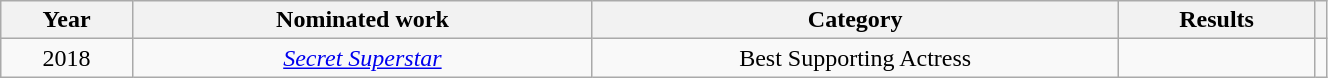<table width="70%" class="wikitable plainrowheaders sortable">
<tr>
<th width="10%">Year</th>
<th width="35%">Nominated work</th>
<th width="40%">Category</th>
<th width="15%">Results</th>
<th scope="col" class="unsortable"></th>
</tr>
<tr>
<td align="center">2018</td>
<td align="center"><em><a href='#'>Secret Superstar</a></em></td>
<td align="center">Best Supporting Actress</td>
<td></td>
<td style="text-align:center;"></td>
</tr>
</table>
